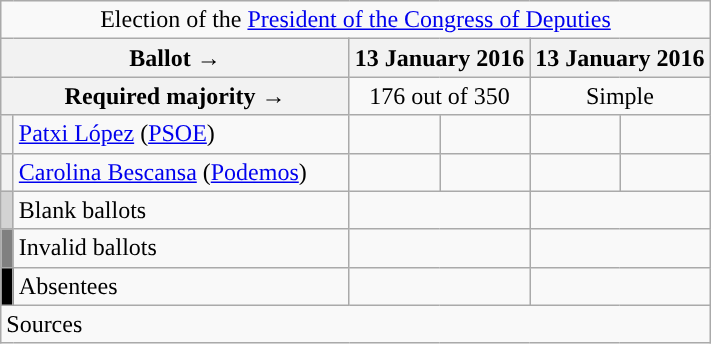<table class="wikitable" style="text-align:center;">
<tr>
<td colspan="6" align="center">Election of the <a href='#'>President of the Congress of Deputies</a></td>
</tr>
<tr>
<th colspan="2" width="225px">Ballot →</th>
<th colspan="2">13 January 2016</th>
<th colspan="2">13 January 2016</th>
</tr>
<tr>
<th colspan="2">Required majority →</th>
<td colspan="2">176 out of 350</td>
<td colspan="2">Simple</td>
</tr>
<tr>
<th width="1px" style="background:"></th>
<td align="left"><a href='#'>Patxi López</a> (<a href='#'>PSOE</a>)</td>
<td></td>
<td></td>
<td></td>
<td></td>
</tr>
<tr>
<th style="background:"></th>
<td align="left"><a href='#'>Carolina Bescansa</a> (<a href='#'>Podemos</a>)</td>
<td></td>
<td></td>
<td></td>
<td></td>
</tr>
<tr>
<th style="background:lightgray;"></th>
<td align="left">Blank ballots</td>
<td colspan="2"></td>
<td colspan="2"></td>
</tr>
<tr>
<th style="background:gray;"></th>
<td align="left">Invalid ballots</td>
<td colspan="2"></td>
<td colspan="2"></td>
</tr>
<tr>
<th style="background:black;"></th>
<td align="left">Absentees</td>
<td colspan="2"></td>
<td colspan="2"></td>
</tr>
<tr>
<td align="left" colspan="6">Sources</td>
</tr>
</table>
